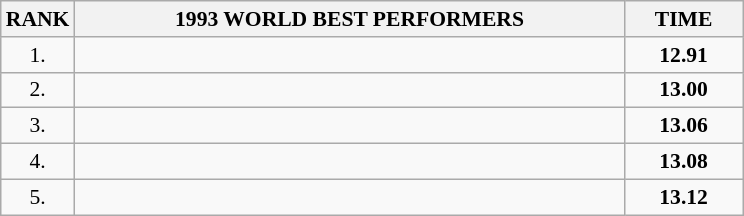<table class="wikitable" style="border-collapse: collapse; font-size: 90%;">
<tr>
<th>RANK</th>
<th align="center" style="width: 25em">1993 WORLD BEST PERFORMERS</th>
<th align="center" style="width: 5em">TIME</th>
</tr>
<tr>
<td align="center">1.</td>
<td></td>
<td align="center"><strong>12.91</strong></td>
</tr>
<tr>
<td align="center">2.</td>
<td></td>
<td align="center"><strong>13.00</strong></td>
</tr>
<tr>
<td align="center">3.</td>
<td></td>
<td align="center"><strong>13.06</strong></td>
</tr>
<tr>
<td align="center">4.</td>
<td></td>
<td align="center"><strong>13.08</strong></td>
</tr>
<tr>
<td align="center">5.</td>
<td></td>
<td align="center"><strong>13.12</strong></td>
</tr>
</table>
